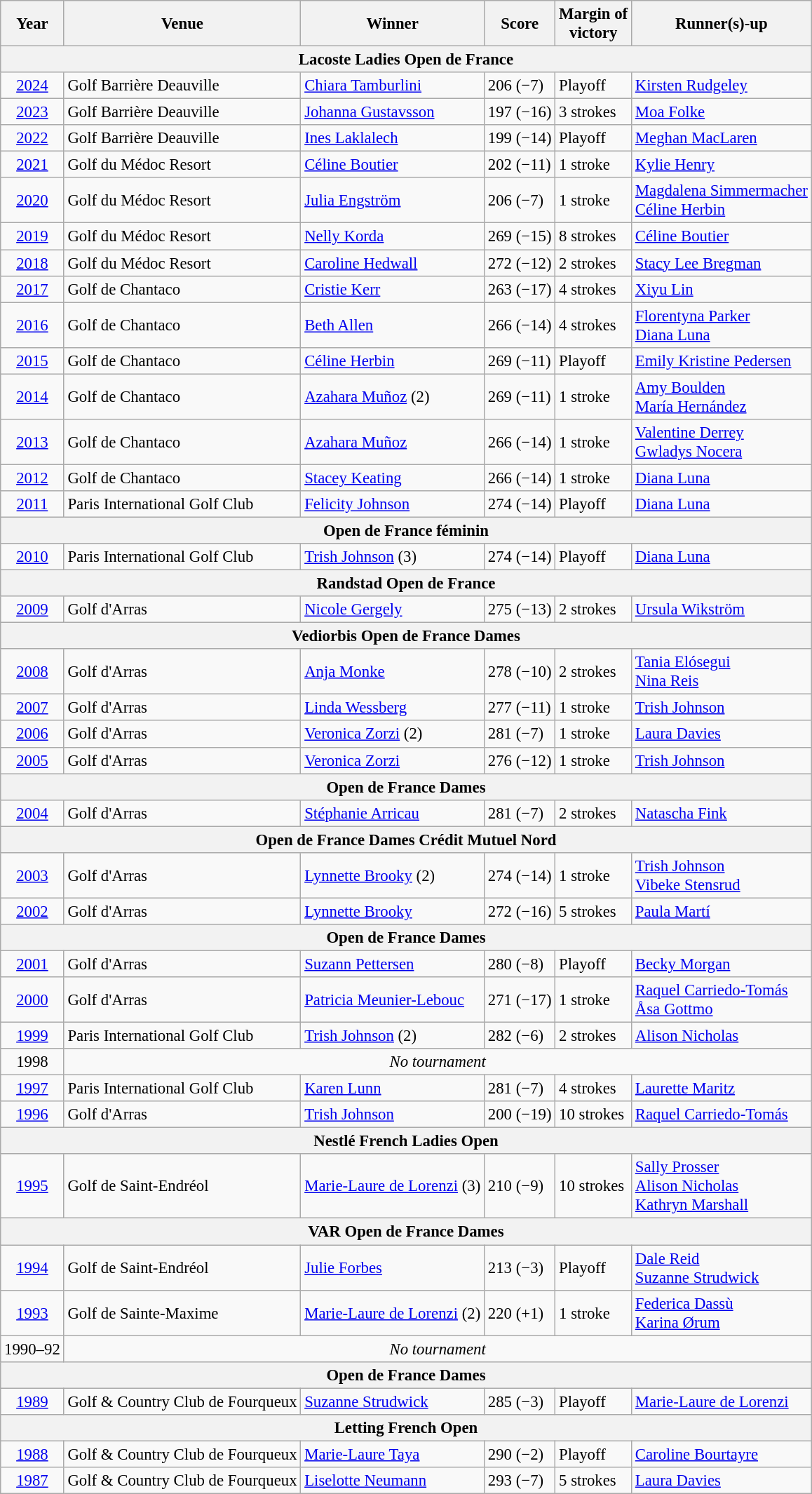<table class=wikitable style="font-size:95%">
<tr>
<th>Year</th>
<th>Venue</th>
<th>Winner</th>
<th>Score</th>
<th>Margin of<br>victory</th>
<th>Runner(s)-up</th>
</tr>
<tr>
<th colspan=6>Lacoste Ladies Open de France</th>
</tr>
<tr>
<td align=center><a href='#'>2024</a></td>
<td>Golf Barrière Deauville</td>
<td> <a href='#'>Chiara Tamburlini</a></td>
<td>206 (−7)</td>
<td>Playoff</td>
<td> <a href='#'>Kirsten Rudgeley</a></td>
</tr>
<tr>
<td align=center><a href='#'>2023</a></td>
<td>Golf Barrière Deauville</td>
<td> <a href='#'>Johanna Gustavsson</a></td>
<td>197 (−16)</td>
<td>3 strokes</td>
<td> <a href='#'>Moa Folke</a></td>
</tr>
<tr>
<td align=center><a href='#'>2022</a></td>
<td>Golf Barrière Deauville</td>
<td> <a href='#'>Ines Laklalech</a></td>
<td>199 (−14)</td>
<td>Playoff</td>
<td> <a href='#'>Meghan MacLaren</a></td>
</tr>
<tr>
<td align=center><a href='#'>2021</a></td>
<td>Golf du Médoc Resort</td>
<td> <a href='#'>Céline Boutier</a></td>
<td>202 (−11)</td>
<td>1 stroke</td>
<td> <a href='#'>Kylie Henry</a></td>
</tr>
<tr>
<td align=center><a href='#'>2020</a></td>
<td>Golf du Médoc Resort</td>
<td> <a href='#'>Julia Engström</a></td>
<td>206 (−7)</td>
<td>1 stroke</td>
<td> <a href='#'>Magdalena Simmermacher</a><br> <a href='#'>Céline Herbin</a></td>
</tr>
<tr>
<td align=center><a href='#'>2019</a></td>
<td>Golf du Médoc Resort</td>
<td> <a href='#'>Nelly Korda</a></td>
<td>269 (−15)</td>
<td>8 strokes</td>
<td> <a href='#'>Céline Boutier</a></td>
</tr>
<tr>
<td align=center><a href='#'>2018</a></td>
<td>Golf du Médoc Resort</td>
<td> <a href='#'>Caroline Hedwall</a></td>
<td>272 (−12)</td>
<td>2 strokes</td>
<td> <a href='#'>Stacy Lee Bregman</a></td>
</tr>
<tr>
<td align=center><a href='#'>2017</a></td>
<td>Golf de Chantaco</td>
<td> <a href='#'>Cristie Kerr</a></td>
<td>263 (−17)</td>
<td>4 strokes</td>
<td> <a href='#'>Xiyu Lin</a></td>
</tr>
<tr>
<td align=center><a href='#'>2016</a></td>
<td>Golf de Chantaco</td>
<td> <a href='#'>Beth Allen</a></td>
<td>266 (−14)</td>
<td>4 strokes</td>
<td> <a href='#'>Florentyna Parker</a><br> <a href='#'>Diana Luna</a></td>
</tr>
<tr>
<td align=center><a href='#'>2015</a></td>
<td>Golf de Chantaco</td>
<td> <a href='#'>Céline Herbin</a></td>
<td>269 (−11)</td>
<td>Playoff</td>
<td> <a href='#'>Emily Kristine Pedersen</a></td>
</tr>
<tr>
<td align=center><a href='#'>2014</a></td>
<td>Golf de Chantaco</td>
<td> <a href='#'>Azahara Muñoz</a> (2)</td>
<td>269 (−11)</td>
<td>1 stroke</td>
<td> <a href='#'>Amy Boulden</a><br> <a href='#'>María Hernández</a></td>
</tr>
<tr>
<td align=center><a href='#'>2013</a></td>
<td>Golf de Chantaco</td>
<td> <a href='#'>Azahara Muñoz</a></td>
<td>266 (−14)</td>
<td>1 stroke</td>
<td> <a href='#'>Valentine Derrey</a><br> <a href='#'>Gwladys Nocera</a></td>
</tr>
<tr>
<td align=center><a href='#'>2012</a></td>
<td>Golf de Chantaco</td>
<td> <a href='#'>Stacey Keating</a></td>
<td>266 (−14)</td>
<td>1 stroke</td>
<td> <a href='#'>Diana Luna</a></td>
</tr>
<tr>
<td align=center><a href='#'>2011</a></td>
<td>Paris International Golf Club</td>
<td> <a href='#'>Felicity Johnson</a></td>
<td>274 (−14)</td>
<td>Playoff</td>
<td> <a href='#'>Diana Luna</a></td>
</tr>
<tr>
<th colspan=6>Open de France féminin</th>
</tr>
<tr>
<td align=center><a href='#'>2010</a></td>
<td>Paris International Golf Club</td>
<td> <a href='#'>Trish Johnson</a> (3)</td>
<td>274 (−14)</td>
<td>Playoff</td>
<td> <a href='#'>Diana Luna</a></td>
</tr>
<tr>
<th colspan=6>Randstad Open de France</th>
</tr>
<tr>
<td align=center><a href='#'>2009</a></td>
<td>Golf d'Arras</td>
<td> <a href='#'>Nicole Gergely</a></td>
<td>275 (−13)</td>
<td>2 strokes</td>
<td> <a href='#'>Ursula Wikström</a></td>
</tr>
<tr>
<th colspan=6>Vediorbis Open de France Dames</th>
</tr>
<tr>
<td align=center><a href='#'>2008</a></td>
<td>Golf d'Arras</td>
<td> <a href='#'>Anja Monke</a></td>
<td>278 (−10)</td>
<td>2 strokes</td>
<td> <a href='#'>Tania Elósegui</a><br> <a href='#'>Nina Reis</a></td>
</tr>
<tr>
<td align=center><a href='#'>2007</a></td>
<td>Golf d'Arras</td>
<td> <a href='#'>Linda Wessberg</a></td>
<td>277 (−11)</td>
<td>1 stroke</td>
<td> <a href='#'>Trish Johnson</a></td>
</tr>
<tr>
<td align=center><a href='#'>2006</a></td>
<td>Golf d'Arras</td>
<td> <a href='#'>Veronica Zorzi</a> (2)</td>
<td>281 (−7)</td>
<td>1 stroke</td>
<td> <a href='#'>Laura Davies</a></td>
</tr>
<tr>
<td align=center><a href='#'>2005</a></td>
<td>Golf d'Arras</td>
<td> <a href='#'>Veronica Zorzi</a></td>
<td>276 (−12)</td>
<td>1 stroke</td>
<td> <a href='#'>Trish Johnson</a></td>
</tr>
<tr>
<th colspan=6>Open de France Dames</th>
</tr>
<tr>
<td align=center><a href='#'>2004</a></td>
<td>Golf d'Arras</td>
<td> <a href='#'>Stéphanie Arricau</a></td>
<td>281 (−7)</td>
<td>2 strokes</td>
<td> <a href='#'>Natascha Fink</a></td>
</tr>
<tr>
<th colspan=6>Open de France Dames Crédit Mutuel Nord</th>
</tr>
<tr>
<td align=center><a href='#'>2003</a></td>
<td>Golf d'Arras</td>
<td> <a href='#'>Lynnette Brooky</a> (2)</td>
<td>274 (−14)</td>
<td>1 stroke</td>
<td> <a href='#'>Trish Johnson</a><br> <a href='#'>Vibeke Stensrud</a></td>
</tr>
<tr>
<td align=center><a href='#'>2002</a></td>
<td>Golf d'Arras</td>
<td> <a href='#'>Lynnette Brooky</a></td>
<td>272 (−16)</td>
<td>5 strokes</td>
<td> <a href='#'>Paula Martí</a></td>
</tr>
<tr>
<th colspan=6>Open de France Dames</th>
</tr>
<tr>
<td align=center><a href='#'>2001</a></td>
<td>Golf d'Arras</td>
<td> <a href='#'>Suzann Pettersen</a></td>
<td>280 (−8)</td>
<td>Playoff</td>
<td> <a href='#'>Becky Morgan</a></td>
</tr>
<tr>
<td align=center><a href='#'>2000</a></td>
<td>Golf d'Arras</td>
<td> <a href='#'>Patricia Meunier-Lebouc</a></td>
<td>271 (−17)</td>
<td>1 stroke</td>
<td> <a href='#'>Raquel Carriedo-Tomás</a><br> <a href='#'>Åsa Gottmo</a></td>
</tr>
<tr>
<td align=center><a href='#'>1999</a></td>
<td>Paris International Golf Club</td>
<td> <a href='#'>Trish Johnson</a> (2)</td>
<td>282 (−6)</td>
<td>2 strokes</td>
<td> <a href='#'>Alison Nicholas</a></td>
</tr>
<tr>
<td align=center>1998</td>
<td colspan=5 align=center><em>No tournament</em></td>
</tr>
<tr>
<td align=center><a href='#'>1997</a></td>
<td>Paris International Golf Club</td>
<td> <a href='#'>Karen Lunn</a></td>
<td>281 (−7)</td>
<td>4 strokes</td>
<td> <a href='#'>Laurette Maritz</a></td>
</tr>
<tr>
<td align=center><a href='#'>1996</a></td>
<td>Golf d'Arras</td>
<td> <a href='#'>Trish Johnson</a></td>
<td>200 (−19)</td>
<td>10 strokes</td>
<td> <a href='#'>Raquel Carriedo-Tomás</a></td>
</tr>
<tr>
<th colspan=6>Nestlé French Ladies Open</th>
</tr>
<tr>
<td align=center><a href='#'>1995</a></td>
<td>Golf de Saint-Endréol</td>
<td> <a href='#'>Marie-Laure de Lorenzi</a> (3)</td>
<td>210 (−9)</td>
<td>10 strokes</td>
<td> <a href='#'>Sally Prosser</a><br> <a href='#'>Alison Nicholas</a><br> <a href='#'>Kathryn Marshall</a></td>
</tr>
<tr>
<th colspan=6>VAR Open de France Dames</th>
</tr>
<tr>
<td align=center><a href='#'>1994</a></td>
<td>Golf de Saint-Endréol</td>
<td> <a href='#'>Julie Forbes</a></td>
<td>213 (−3)</td>
<td>Playoff</td>
<td> <a href='#'>Dale Reid</a><br> <a href='#'>Suzanne Strudwick</a></td>
</tr>
<tr>
<td align=center><a href='#'>1993</a></td>
<td>Golf de Sainte-Maxime</td>
<td> <a href='#'>Marie-Laure de Lorenzi</a> (2)</td>
<td>220 (+1)</td>
<td>1 stroke</td>
<td> <a href='#'>Federica Dassù</a><br> <a href='#'>Karina Ørum</a></td>
</tr>
<tr>
<td align=center>1990–92</td>
<td colspan=5 align=center><em>No tournament</em></td>
</tr>
<tr>
<th colspan=6>Open de France Dames</th>
</tr>
<tr>
<td align=center><a href='#'>1989</a></td>
<td>Golf & Country Club de Fourqueux</td>
<td> <a href='#'>Suzanne Strudwick</a></td>
<td>285 (−3)</td>
<td>Playoff</td>
<td> <a href='#'>Marie-Laure de Lorenzi</a></td>
</tr>
<tr>
<th colspan=6>Letting French Open</th>
</tr>
<tr>
<td align=center><a href='#'>1988</a></td>
<td>Golf & Country Club de Fourqueux</td>
<td> <a href='#'>Marie-Laure Taya</a></td>
<td>290 (−2)</td>
<td>Playoff</td>
<td> <a href='#'>Caroline Bourtayre</a></td>
</tr>
<tr>
<td align=center><a href='#'>1987</a></td>
<td>Golf & Country Club de Fourqueux</td>
<td> <a href='#'>Liselotte Neumann</a></td>
<td>293 (−7)</td>
<td>5 strokes</td>
<td> <a href='#'>Laura Davies</a></td>
</tr>
</table>
